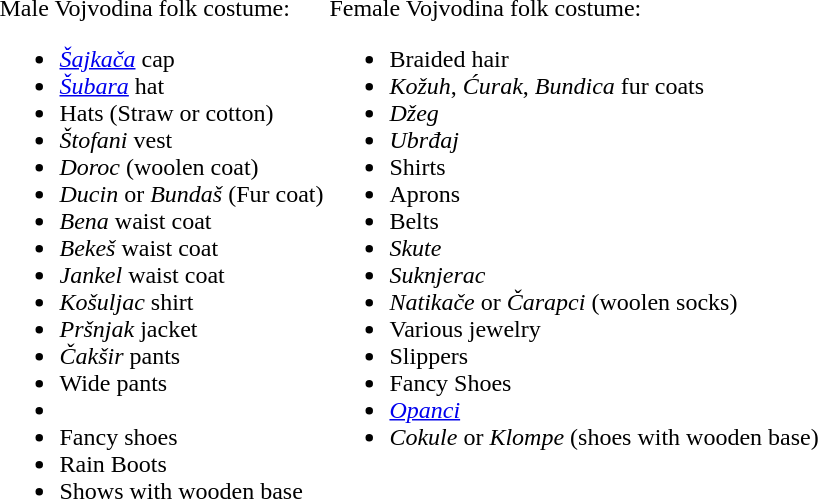<table>
<tr valign=top>
<td><br>Male Vojvodina folk costume:<ul><li><em><a href='#'>Šajkača</a></em> cap</li><li><em><a href='#'>Šubara</a></em> hat</li><li>Hats (Straw or cotton)</li><li><em>Štofani</em> vest</li><li><em>Doroc</em> (woolen coat)</li><li><em>Ducin</em> or <em>Bundaš</em> (Fur coat)</li><li><em>Bena</em> waist coat</li><li><em>Bekeš</em> waist coat</li><li><em>Jankel</em> waist coat</li><li><em>Košuljac</em> shirt</li><li><em>Pršnjak</em> jacket</li><li><em>Čakšir</em> pants</li><li>Wide pants</li><li></li><li>Fancy shoes</li><li>Rain Boots</li><li>Shows with wooden base</li></ul></td>
<td><br>Female Vojvodina folk costume:<ul><li>Braided hair</li><li><em>Kožuh</em>, <em>Ćurak</em>, <em>Bundica</em> fur coats</li><li><em>Džeg</em></li><li><em>Ubrđaj</em></li><li>Shirts</li><li>Aprons</li><li>Belts</li><li><em>Skute</em></li><li><em>Suknjerac</em></li><li><em>Natikače</em> or <em>Čarapci</em> (woolen socks)</li><li>Various jewelry</li><li>Slippers</li><li>Fancy Shoes</li><li><em><a href='#'>Opanci</a></em></li><li><em>Cokule</em> or <em>Klompe</em> (shoes with wooden base)</li></ul></td>
</tr>
</table>
